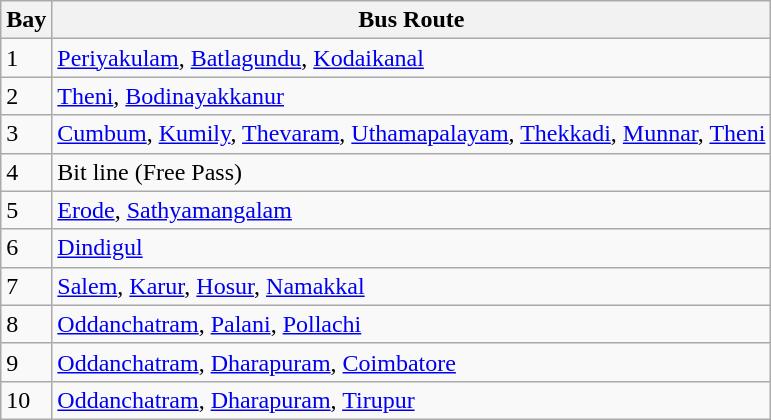<table class ="wikitable">
<tr>
<th>Bay</th>
<th>Bus Route</th>
</tr>
<tr>
<td>1</td>
<td><a href='#'>Periyakulam</a>, <a href='#'>Batlagundu</a>, <a href='#'>Kodaikanal</a></td>
</tr>
<tr>
<td>2</td>
<td><a href='#'>Theni</a>, <a href='#'>Bodinayakkanur</a></td>
</tr>
<tr>
<td>3</td>
<td><a href='#'>Cumbum</a>, <a href='#'>Kumily</a>, <a href='#'>Thevaram</a>, <a href='#'>Uthamapalayam</a>, <a href='#'>Thekkadi</a>, <a href='#'>Munnar</a>, <a href='#'>Theni</a></td>
</tr>
<tr>
<td>4</td>
<td>Bit line (Free Pass)</td>
</tr>
<tr>
<td>5</td>
<td><a href='#'>Erode</a>, <a href='#'>Sathyamangalam</a></td>
</tr>
<tr>
<td>6</td>
<td><a href='#'>Dindigul</a></td>
</tr>
<tr>
<td>7</td>
<td><a href='#'>Salem</a>, <a href='#'>Karur</a>, <a href='#'>Hosur</a>, <a href='#'>Namakkal</a></td>
</tr>
<tr>
<td>8</td>
<td><a href='#'>Oddanchatram</a>, <a href='#'>Palani</a>, <a href='#'>Pollachi</a></td>
</tr>
<tr>
<td>9</td>
<td><a href='#'>Oddanchatram</a>, <a href='#'>Dharapuram</a>, <a href='#'>Coimbatore</a></td>
</tr>
<tr>
<td>10</td>
<td><a href='#'>Oddanchatram</a>, <a href='#'>Dharapuram</a>, <a href='#'>Tirupur</a></td>
</tr>
</table>
